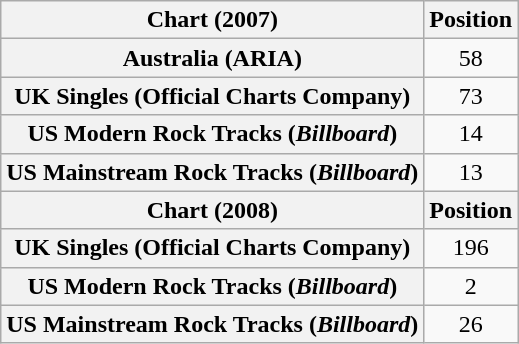<table class="wikitable plainrowheaders sortable" style="text-align:center">
<tr>
<th scope="col">Chart (2007)</th>
<th scope="col">Position</th>
</tr>
<tr>
<th scope="row">Australia (ARIA)</th>
<td>58</td>
</tr>
<tr>
<th scope="row">UK Singles (Official Charts Company)</th>
<td>73</td>
</tr>
<tr>
<th scope="row">US Modern Rock Tracks (<em>Billboard</em>)</th>
<td>14</td>
</tr>
<tr>
<th scope="row">US Mainstream Rock Tracks (<em>Billboard</em>)</th>
<td>13</td>
</tr>
<tr>
<th>Chart (2008)</th>
<th>Position</th>
</tr>
<tr>
<th scope="row">UK Singles (Official Charts Company)</th>
<td>196</td>
</tr>
<tr>
<th scope="row">US Modern Rock Tracks (<em>Billboard</em>)</th>
<td>2</td>
</tr>
<tr>
<th scope="row">US Mainstream Rock Tracks (<em>Billboard</em>)</th>
<td>26</td>
</tr>
</table>
